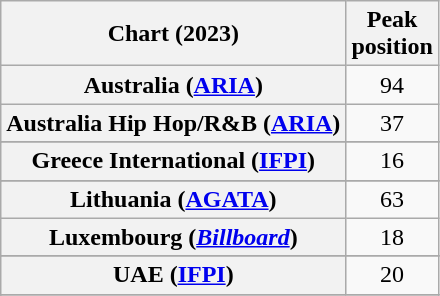<table class="wikitable sortable plainrowheaders" style="text-align:center">
<tr>
<th scope="col">Chart (2023)</th>
<th scope="col">Peak<br>position</th>
</tr>
<tr>
<th scope="row">Australia (<a href='#'>ARIA</a>)</th>
<td>94</td>
</tr>
<tr>
<th scope="row">Australia Hip Hop/R&B (<a href='#'>ARIA</a>)</th>
<td>37</td>
</tr>
<tr>
</tr>
<tr>
</tr>
<tr>
</tr>
<tr>
</tr>
<tr>
</tr>
<tr>
<th scope="row">Greece International (<a href='#'>IFPI</a>)</th>
<td>16</td>
</tr>
<tr>
</tr>
<tr>
<th scope="row">Lithuania (<a href='#'>AGATA</a>)</th>
<td>63</td>
</tr>
<tr>
<th scope="row">Luxembourg (<em><a href='#'>Billboard</a></em>)</th>
<td>18</td>
</tr>
<tr>
</tr>
<tr>
</tr>
<tr>
</tr>
<tr>
</tr>
<tr>
<th scope="row">UAE (<a href='#'>IFPI</a>)</th>
<td>20</td>
</tr>
<tr>
</tr>
<tr>
</tr>
<tr>
</tr>
</table>
